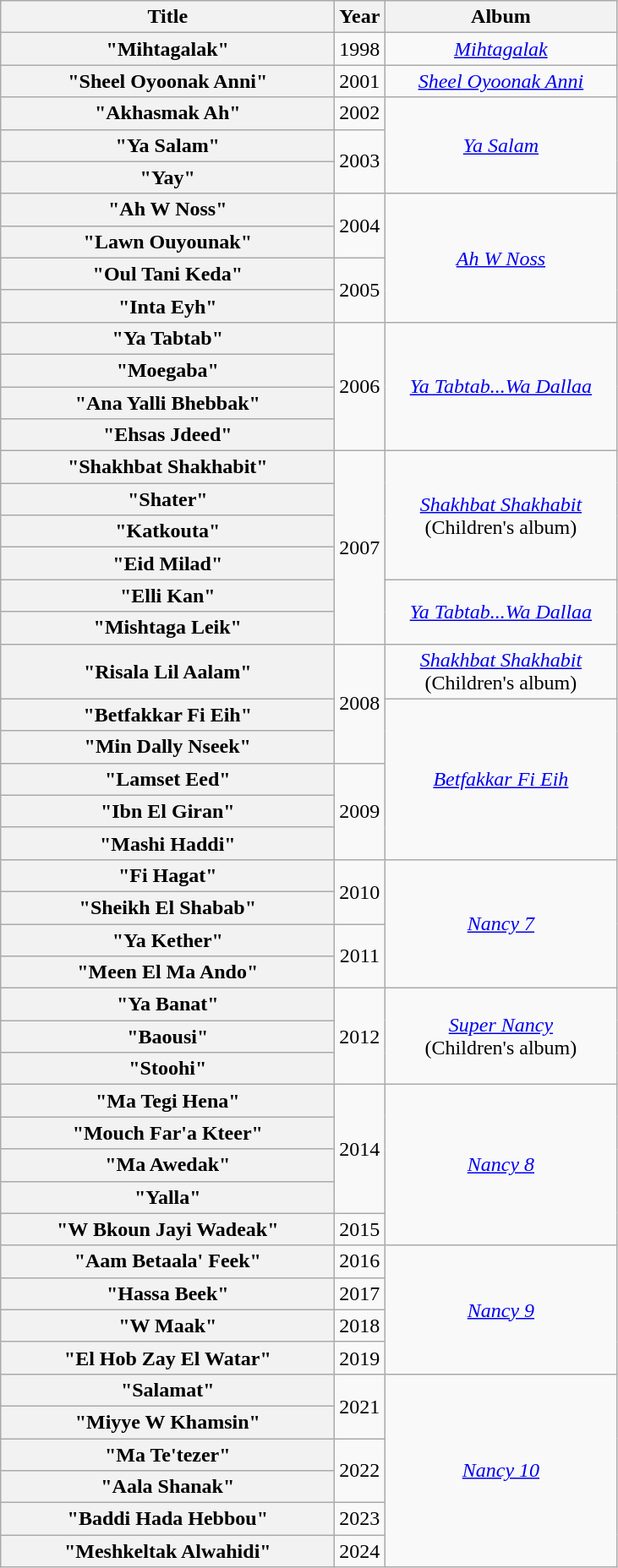<table class="wikitable plainrowheaders" style="text-align:center;">
<tr>
<th scope="col" style="width:16em;">Title</th>
<th scope="col" style="width:2em;">Year</th>
<th scope="col" style="width:11em;">Album</th>
</tr>
<tr>
<th scope="row">"Mihtagalak"</th>
<td>1998</td>
<td><em><a href='#'>Mihtagalak</a></em></td>
</tr>
<tr>
<th scope="row">"Sheel Oyoonak Anni"</th>
<td>2001</td>
<td><em><a href='#'>Sheel Oyoonak Anni</a></em></td>
</tr>
<tr>
<th scope="row">"Akhasmak Ah"</th>
<td>2002</td>
<td rowspan="3"><em><a href='#'>Ya Salam</a></em></td>
</tr>
<tr>
<th scope="row">"Ya Salam"</th>
<td rowspan="2">2003</td>
</tr>
<tr>
<th scope="row">"Yay"</th>
</tr>
<tr>
<th scope="row">"Ah W Noss"</th>
<td rowspan="2">2004</td>
<td rowspan="4"><em><a href='#'>Ah W Noss</a></em></td>
</tr>
<tr>
<th scope="row">"Lawn Ouyounak"</th>
</tr>
<tr>
<th scope="row">"Oul Tani Keda"</th>
<td rowspan="2">2005</td>
</tr>
<tr>
<th scope="row">"Inta Eyh"</th>
</tr>
<tr>
<th scope="row">"Ya Tabtab"</th>
<td rowspan="4">2006</td>
<td rowspan="4"><em><a href='#'>Ya Tabtab...Wa Dallaa</a></em></td>
</tr>
<tr>
<th scope="row">"Moegaba"</th>
</tr>
<tr>
<th scope="row">"Ana Yalli Bhebbak"</th>
</tr>
<tr>
<th scope="row">"Ehsas Jdeed"</th>
</tr>
<tr>
<th scope="row">"Shakhbat Shakhabit"</th>
<td rowspan="6">2007</td>
<td rowspan="4"><em><a href='#'>Shakhbat Shakhabit</a></em><br>(Children's album)</td>
</tr>
<tr>
<th scope="row">"Shater"</th>
</tr>
<tr>
<th scope="row">"Katkouta"</th>
</tr>
<tr>
<th scope="row">"Eid Milad"</th>
</tr>
<tr>
<th scope="row">"Elli Kan"</th>
<td rowspan="2"><em><a href='#'>Ya Tabtab...Wa Dallaa</a></em></td>
</tr>
<tr>
<th scope="row">"Mishtaga Leik"</th>
</tr>
<tr>
<th scope="row">"Risala Lil Aalam"</th>
<td rowspan="3">2008</td>
<td><em><a href='#'>Shakhbat Shakhabit</a></em><br>(Children's album)</td>
</tr>
<tr>
<th scope="row">"Betfakkar Fi Eih"</th>
<td rowspan="5"><em><a href='#'>Betfakkar Fi Eih</a></em></td>
</tr>
<tr>
<th scope="row">"Min Dally Nseek"</th>
</tr>
<tr>
<th scope="row">"Lamset Eed"</th>
<td rowspan="3">2009</td>
</tr>
<tr>
<th scope="row">"Ibn El Giran"</th>
</tr>
<tr>
<th scope="row">"Mashi Haddi"</th>
</tr>
<tr>
<th scope="row">"Fi Hagat"</th>
<td rowspan="2">2010</td>
<td rowspan="4"><em><a href='#'>Nancy 7</a></em></td>
</tr>
<tr>
<th scope="row">"Sheikh El Shabab"</th>
</tr>
<tr>
<th scope="row">"Ya Kether"</th>
<td rowspan="2">2011</td>
</tr>
<tr>
<th scope="row">"Meen El Ma Ando"</th>
</tr>
<tr>
<th scope="row">"Ya Banat"</th>
<td rowspan="3">2012</td>
<td rowspan="3"><em><a href='#'>Super Nancy</a></em><br>(Children's album)</td>
</tr>
<tr>
<th scope="row">"Baousi"</th>
</tr>
<tr>
<th scope="row">"Stoohi"</th>
</tr>
<tr>
<th scope="row">"Ma Tegi Hena"</th>
<td rowspan="4">2014</td>
<td rowspan="5"><em><a href='#'>Nancy 8</a></em></td>
</tr>
<tr>
<th scope="row">"Mouch Far'a Kteer"</th>
</tr>
<tr>
<th scope="row">"Ma Awedak"</th>
</tr>
<tr>
<th scope="row">"Yalla"</th>
</tr>
<tr>
<th scope="row">"W Bkoun Jayi Wadeak"</th>
<td>2015</td>
</tr>
<tr>
<th scope="row">"Aam Betaala' Feek"</th>
<td>2016</td>
<td rowspan="4"><em><a href='#'>Nancy 9</a></em></td>
</tr>
<tr>
<th scope="row">"Hassa Beek"</th>
<td>2017</td>
</tr>
<tr>
<th scope="row">"W Maak"</th>
<td>2018</td>
</tr>
<tr>
<th scope="row">"El Hob Zay El Watar"</th>
<td>2019</td>
</tr>
<tr>
<th scope="row">"Salamat"</th>
<td rowspan="2">2021</td>
<td rowspan="6"><em><a href='#'>Nancy 10</a></em></td>
</tr>
<tr>
<th scope="row">"Miyye W Khamsin"</th>
</tr>
<tr>
<th scope="row">"Ma Te'tezer"</th>
<td rowspan="2">2022</td>
</tr>
<tr>
<th scope="row">"Aala Shanak"</th>
</tr>
<tr>
<th scope="row">"Baddi Hada Hebbou"</th>
<td rowspan="1">2023</td>
</tr>
<tr>
<th scope="row">"Meshkeltak Alwahidi"</th>
<td rowspan="1">2024</td>
</tr>
</table>
